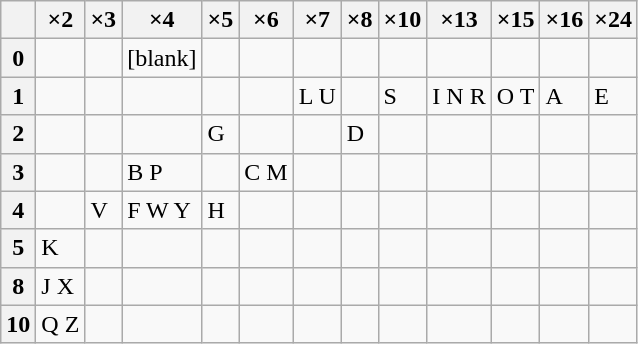<table class="wikitable floatright">
<tr>
<th></th>
<th>×2</th>
<th>×3</th>
<th>×4</th>
<th>×5</th>
<th>×6</th>
<th>×7</th>
<th>×8</th>
<th>×10</th>
<th>×13</th>
<th>×15</th>
<th>×16</th>
<th>×24</th>
</tr>
<tr>
<th>0</th>
<td></td>
<td></td>
<td>[blank]</td>
<td></td>
<td></td>
<td></td>
<td></td>
<td></td>
<td></td>
<td></td>
<td></td>
<td></td>
</tr>
<tr>
<th>1</th>
<td></td>
<td></td>
<td></td>
<td></td>
<td></td>
<td>L U</td>
<td></td>
<td>S</td>
<td>I N R</td>
<td>O T</td>
<td>A</td>
<td>E</td>
</tr>
<tr>
<th>2</th>
<td></td>
<td></td>
<td></td>
<td>G</td>
<td></td>
<td></td>
<td>D</td>
<td></td>
<td></td>
<td></td>
<td></td>
<td></td>
</tr>
<tr>
<th>3</th>
<td></td>
<td></td>
<td>B P</td>
<td></td>
<td>C M</td>
<td></td>
<td></td>
<td></td>
<td></td>
<td></td>
<td></td>
<td></td>
</tr>
<tr>
<th>4</th>
<td></td>
<td>V</td>
<td>F W Y</td>
<td>H</td>
<td></td>
<td></td>
<td></td>
<td></td>
<td></td>
<td></td>
<td></td>
<td></td>
</tr>
<tr>
<th>5</th>
<td>K</td>
<td></td>
<td></td>
<td></td>
<td></td>
<td></td>
<td></td>
<td></td>
<td></td>
<td></td>
<td></td>
<td></td>
</tr>
<tr>
<th>8</th>
<td>J X</td>
<td></td>
<td></td>
<td></td>
<td></td>
<td></td>
<td></td>
<td></td>
<td></td>
<td></td>
<td></td>
<td></td>
</tr>
<tr>
<th>10</th>
<td>Q Z</td>
<td></td>
<td></td>
<td></td>
<td></td>
<td></td>
<td></td>
<td></td>
<td></td>
<td></td>
<td></td>
<td></td>
</tr>
</table>
